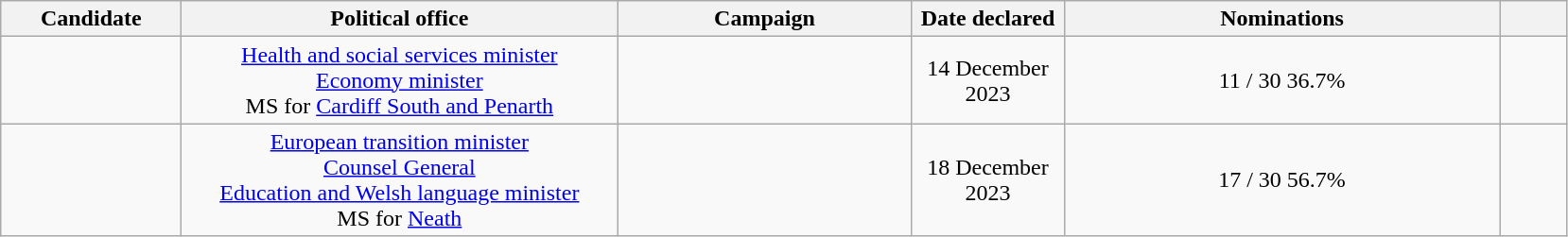<table class="wikitable sortable wiki table" style="text-align:center">
<tr>
<th scope="col" style="width: 120px;">Candidate</th>
<th scope="col" style="width: 300px;">Political office</th>
<th scope="col" style="width: 200px;">Campaign</th>
<th scope="col" style="width: 100px;">Date declared</th>
<th scope="col" style="width: 300px;">Nominations</th>
<th colspan="2" scope="col" style="width: 40px;" class="unsortable" !></th>
</tr>
<tr>
<td><br></td>
<td><a href='#'>Health and social services minister</a> <br><a href='#'>Economy minister</a> <br>MS for <a href='#'>Cardiff South and Penarth</a> </td>
<td><br></td>
<td>14 December 2023</td>
<td align=center>11 / 30    36.7%<br>  </td>
<td></td>
</tr>
<tr>
<td><br></td>
<td><a href='#'>European transition minister</a> <br><a href='#'>Counsel General</a> <br><a href='#'>Education and Welsh language minister</a> <br>MS for <a href='#'>Neath</a> </td>
<td><br></td>
<td>18 December 2023</td>
<td align=center>17 / 30    56.7%<br> </td>
<td></td>
</tr>
</table>
